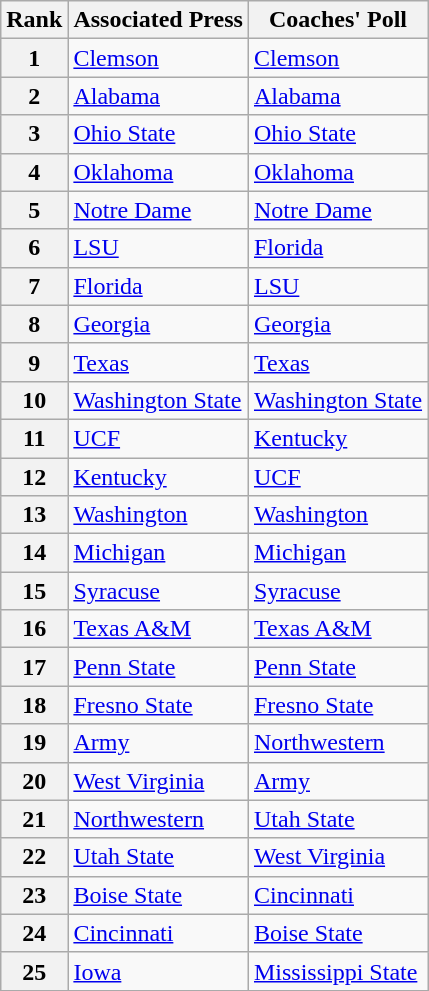<table class="wikitable">
<tr>
<th>Rank</th>
<th>Associated Press</th>
<th colspan'"1">Coaches' Poll</th>
</tr>
<tr>
<th>1</th>
<td><a href='#'>Clemson</a></td>
<td><a href='#'>Clemson</a></td>
</tr>
<tr>
<th>2</th>
<td><a href='#'>Alabama</a></td>
<td><a href='#'>Alabama</a></td>
</tr>
<tr>
<th>3</th>
<td><a href='#'>Ohio State</a></td>
<td><a href='#'>Ohio State</a></td>
</tr>
<tr>
<th>4</th>
<td><a href='#'>Oklahoma</a></td>
<td><a href='#'>Oklahoma</a></td>
</tr>
<tr>
<th>5</th>
<td><a href='#'>Notre Dame</a></td>
<td><a href='#'>Notre Dame</a></td>
</tr>
<tr>
<th>6</th>
<td><a href='#'>LSU</a></td>
<td><a href='#'>Florida</a></td>
</tr>
<tr>
<th>7</th>
<td><a href='#'>Florida</a></td>
<td><a href='#'>LSU</a></td>
</tr>
<tr>
<th>8</th>
<td><a href='#'>Georgia</a></td>
<td><a href='#'>Georgia</a></td>
</tr>
<tr>
<th>9</th>
<td><a href='#'>Texas</a></td>
<td><a href='#'>Texas</a></td>
</tr>
<tr>
<th>10</th>
<td><a href='#'>Washington State</a></td>
<td><a href='#'>Washington State</a></td>
</tr>
<tr>
<th>11</th>
<td><a href='#'>UCF</a></td>
<td><a href='#'>Kentucky</a></td>
</tr>
<tr>
<th>12</th>
<td><a href='#'>Kentucky</a></td>
<td><a href='#'>UCF</a></td>
</tr>
<tr>
<th>13</th>
<td><a href='#'>Washington</a></td>
<td><a href='#'>Washington</a></td>
</tr>
<tr>
<th>14</th>
<td><a href='#'>Michigan</a></td>
<td><a href='#'>Michigan</a></td>
</tr>
<tr>
<th>15</th>
<td><a href='#'>Syracuse</a></td>
<td><a href='#'>Syracuse</a></td>
</tr>
<tr>
<th>16</th>
<td><a href='#'>Texas A&M</a></td>
<td><a href='#'>Texas A&M</a></td>
</tr>
<tr>
<th>17</th>
<td><a href='#'>Penn State</a></td>
<td><a href='#'>Penn State</a></td>
</tr>
<tr>
<th>18</th>
<td><a href='#'>Fresno State</a></td>
<td><a href='#'>Fresno State</a></td>
</tr>
<tr>
<th>19</th>
<td><a href='#'>Army</a></td>
<td><a href='#'>Northwestern</a></td>
</tr>
<tr>
<th>20</th>
<td><a href='#'>West Virginia</a></td>
<td><a href='#'>Army</a></td>
</tr>
<tr>
<th>21</th>
<td><a href='#'>Northwestern</a></td>
<td><a href='#'>Utah State</a></td>
</tr>
<tr>
<th>22</th>
<td><a href='#'>Utah State</a></td>
<td><a href='#'>West Virginia</a></td>
</tr>
<tr>
<th>23</th>
<td><a href='#'>Boise State</a></td>
<td><a href='#'>Cincinnati</a></td>
</tr>
<tr>
<th>24</th>
<td><a href='#'>Cincinnati</a></td>
<td><a href='#'>Boise State</a></td>
</tr>
<tr>
<th>25</th>
<td><a href='#'>Iowa</a></td>
<td><a href='#'>Mississippi State</a></td>
</tr>
<tr>
</tr>
</table>
